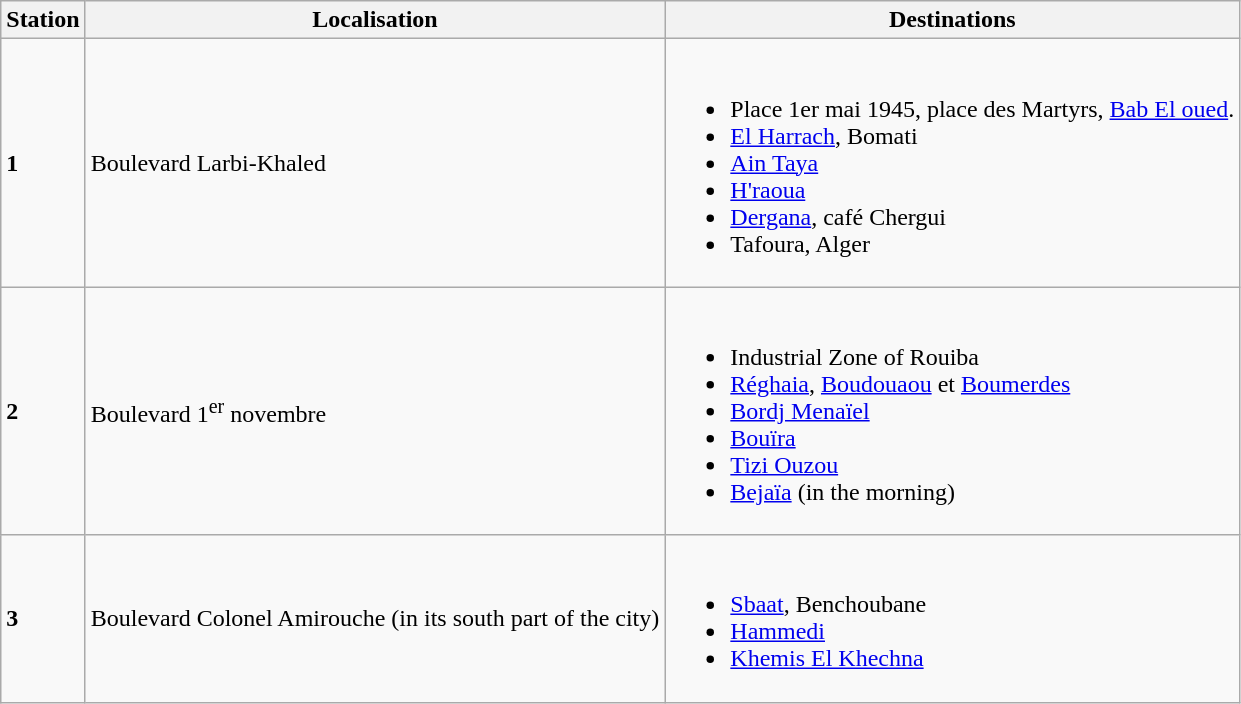<table class="wikitable">
<tr>
<th>Station</th>
<th>Localisation</th>
<th>Destinations</th>
</tr>
<tr>
<td><strong>1</strong></td>
<td>Boulevard Larbi-Khaled</td>
<td><br><ul><li>Place 1er mai 1945, place des Martyrs, <a href='#'>Bab El oued</a>.</li><li><a href='#'>El Harrach</a>, Bomati</li><li><a href='#'>Ain Taya</a></li><li><a href='#'>H'raoua</a></li><li><a href='#'>Dergana</a>, café Chergui</li><li>Tafoura, Alger</li></ul></td>
</tr>
<tr>
<td><strong>2</strong></td>
<td>Boulevard 1<sup>er</sup> novembre</td>
<td><br><ul><li>Industrial Zone of Rouiba</li><li><a href='#'>Réghaia</a>, <a href='#'>Boudouaou</a> et <a href='#'>Boumerdes</a></li><li><a href='#'>Bordj Menaïel</a></li><li><a href='#'>Bouïra</a></li><li><a href='#'>Tizi Ouzou</a></li><li><a href='#'>Bejaïa</a> (in the morning)</li></ul></td>
</tr>
<tr>
<td><strong>3</strong></td>
<td>Boulevard Colonel Amirouche (in its south part of the city)</td>
<td><br><ul><li><a href='#'>Sbaat</a>, Benchoubane</li><li><a href='#'>Hammedi</a></li><li><a href='#'>Khemis El Khechna</a></li></ul></td>
</tr>
</table>
